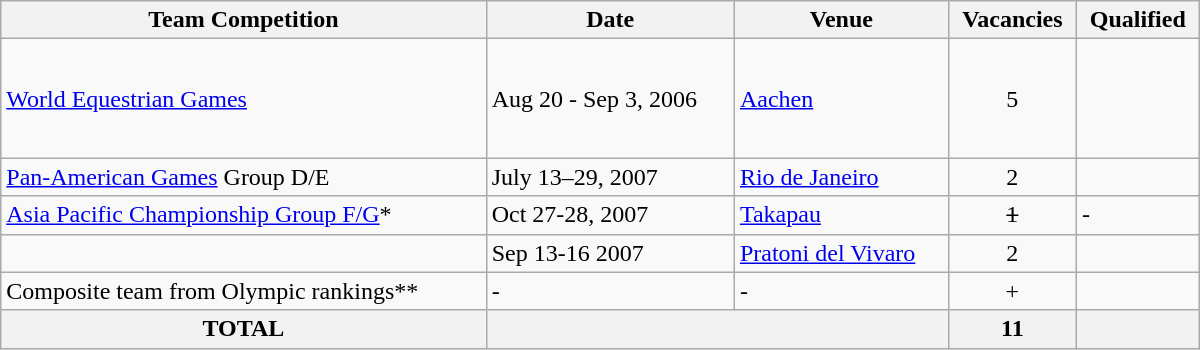<table class="wikitable" width=800>
<tr>
<th>Team Competition</th>
<th>Date</th>
<th>Venue</th>
<th>Vacancies</th>
<th>Qualified</th>
</tr>
<tr>
<td><a href='#'>World Equestrian Games</a></td>
<td>Aug 20 - Sep 3, 2006</td>
<td> <a href='#'>Aachen</a></td>
<td align="center">5</td>
<td><br><br><br><br></td>
</tr>
<tr>
<td><a href='#'>Pan-American Games</a> Group D/E</td>
<td>July 13–29, 2007</td>
<td> <a href='#'>Rio de Janeiro</a></td>
<td align="center">2</td>
<td> <br></td>
</tr>
<tr>
<td><a href='#'>Asia Pacific Championship Group F/G</a>*</td>
<td>Oct 27-28, 2007</td>
<td> <a href='#'>Takapau</a></td>
<td align="center"><s>1</s></td>
<td>-</td>
</tr>
<tr>
<td></td>
<td>Sep 13-16 2007</td>
<td> <a href='#'>Pratoni del Vivaro</a></td>
<td align="center">2</td>
<td><br></td>
</tr>
<tr>
<td>Composite team from Olympic rankings**</td>
<td>-</td>
<td>-</td>
<td align="center">+</td>
<td> <br> </td>
</tr>
<tr>
<th>TOTAL</th>
<th colspan="2"></th>
<th>11</th>
<th></th>
</tr>
</table>
